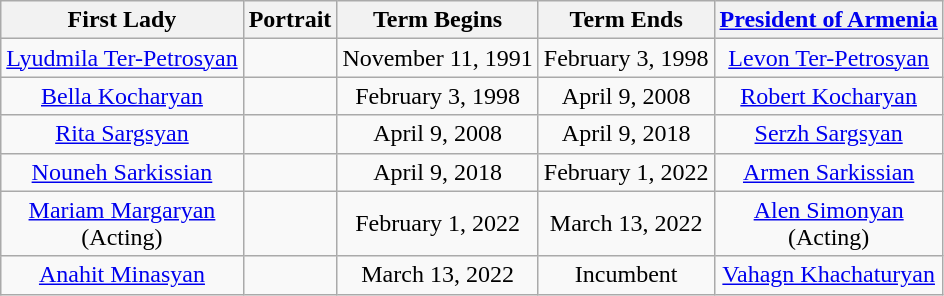<table class="wikitable" style="text-align:center">
<tr>
<th>First Lady</th>
<th>Portrait</th>
<th>Term Begins</th>
<th>Term Ends</th>
<th><a href='#'>President of Armenia</a></th>
</tr>
<tr>
<td><a href='#'>Lyudmila Ter-Petrosyan</a></td>
<td></td>
<td>November 11, 1991</td>
<td>February 3, 1998</td>
<td><a href='#'>Levon Ter-Petrosyan</a></td>
</tr>
<tr>
<td><a href='#'>Bella Kocharyan</a></td>
<td></td>
<td>February 3, 1998</td>
<td>April 9, 2008</td>
<td><a href='#'>Robert Kocharyan</a></td>
</tr>
<tr>
<td><a href='#'>Rita Sargsyan</a></td>
<td></td>
<td>April 9, 2008</td>
<td>April 9, 2018</td>
<td><a href='#'>Serzh Sargsyan</a></td>
</tr>
<tr>
<td><a href='#'>Nouneh Sarkissian</a></td>
<td></td>
<td>April 9, 2018</td>
<td>February 1, 2022</td>
<td><a href='#'>Armen Sarkissian</a></td>
</tr>
<tr>
<td><a href='#'>Mariam Margaryan</a><br>(Acting)</td>
<td></td>
<td>February 1, 2022</td>
<td>March 13, 2022</td>
<td><a href='#'>Alen Simonyan</a><br>(Acting)</td>
</tr>
<tr>
<td><a href='#'>Anahit Minasyan</a></td>
<td></td>
<td>March 13, 2022</td>
<td>Incumbent</td>
<td><a href='#'>Vahagn Khachaturyan</a></td>
</tr>
</table>
